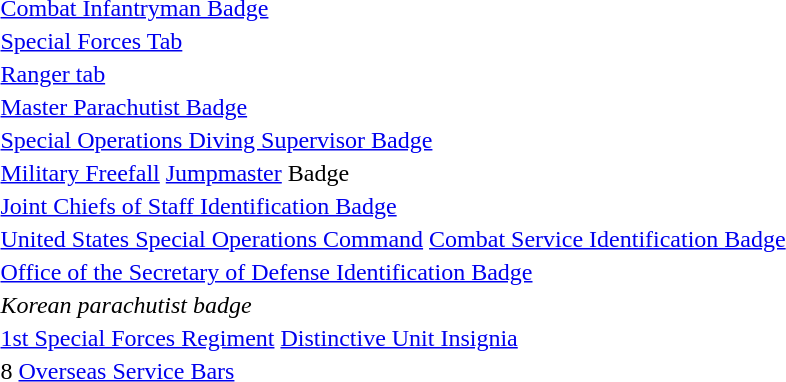<table>
<tr>
<td> <a href='#'>Combat Infantryman Badge</a></td>
</tr>
<tr>
<td> <a href='#'>Special Forces Tab</a></td>
</tr>
<tr>
<td> <a href='#'>Ranger tab</a></td>
</tr>
<tr>
<td> <a href='#'>Master Parachutist Badge</a></td>
</tr>
<tr>
<td> <a href='#'>Special Operations Diving Supervisor Badge</a></td>
</tr>
<tr>
<td>  <a href='#'>Military Freefall</a> <a href='#'>Jumpmaster</a> Badge</td>
</tr>
<tr>
<td> <a href='#'>Joint Chiefs of Staff Identification Badge</a></td>
</tr>
<tr>
<td> <a href='#'>United States Special Operations Command</a> <a href='#'>Combat Service Identification Badge</a></td>
</tr>
<tr>
<td> <a href='#'>Office of the Secretary of Defense Identification Badge</a></td>
</tr>
<tr>
<td> <em>Korean parachutist badge</em></td>
</tr>
<tr>
<td> <a href='#'>1st Special Forces Regiment</a> <a href='#'>Distinctive Unit Insignia</a></td>
</tr>
<tr>
<td> 8 <a href='#'>Overseas Service Bars</a></td>
</tr>
</table>
